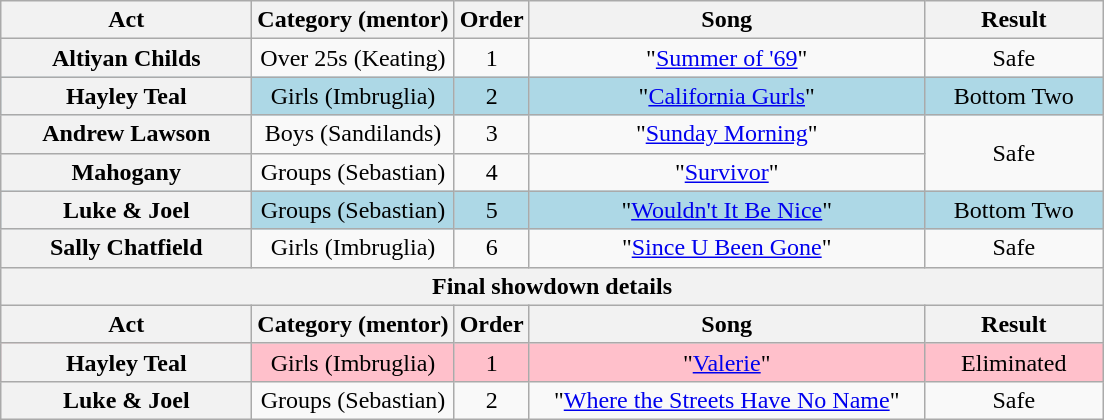<table class="wikitable plainrowheaders" style="text-align:center;">
<tr>
<th scope="col">Act</th>
<th scope="col">Category (mentor)</th>
<th scope="col">Order</th>
<th scope="col" style="width:16em;">Song</th>
<th scope="col" style="width:7em;">Result</th>
</tr>
<tr>
<th scope="row">Altiyan Childs</th>
<td>Over 25s (Keating)</td>
<td>1</td>
<td>"<a href='#'>Summer of '69</a>"</td>
<td>Safe</td>
</tr>
<tr style="background:lightblue;">
<th scope="row">Hayley Teal</th>
<td>Girls (Imbruglia)</td>
<td>2</td>
<td>"<a href='#'>California Gurls</a>"</td>
<td>Bottom Two</td>
</tr>
<tr>
<th scope="row">Andrew Lawson</th>
<td>Boys (Sandilands)</td>
<td>3</td>
<td>"<a href='#'>Sunday Morning</a>"</td>
<td rowspan=2>Safe</td>
</tr>
<tr>
<th scope="row">Mahogany</th>
<td>Groups (Sebastian)</td>
<td>4</td>
<td>"<a href='#'>Survivor</a>"</td>
</tr>
<tr style="background:lightblue;">
<th scope="row">Luke & Joel</th>
<td>Groups (Sebastian)</td>
<td>5</td>
<td>"<a href='#'>Wouldn't It Be Nice</a>"</td>
<td>Bottom Two</td>
</tr>
<tr>
<th scope="row">Sally Chatfield</th>
<td>Girls (Imbruglia)</td>
<td>6</td>
<td>"<a href='#'>Since U Been Gone</a>"</td>
<td>Safe</td>
</tr>
<tr>
<th colspan="16">Final showdown details</th>
</tr>
<tr>
<th scope="col" style="width:10em;">Act</th>
<th scope="col">Category (mentor)</th>
<th scope="col">Order</th>
<th scope="col" style="width:16em;">Song</th>
<th scope="col" style="width:6em;">Result</th>
</tr>
<tr style="background:pink;">
<th scope="row">Hayley Teal</th>
<td>Girls (Imbruglia)</td>
<td>1</td>
<td>"<a href='#'>Valerie</a>"</td>
<td>Eliminated</td>
</tr>
<tr>
<th scope="row">Luke & Joel</th>
<td>Groups (Sebastian)</td>
<td>2</td>
<td>"<a href='#'>Where the Streets Have No Name</a>"</td>
<td>Safe</td>
</tr>
</table>
